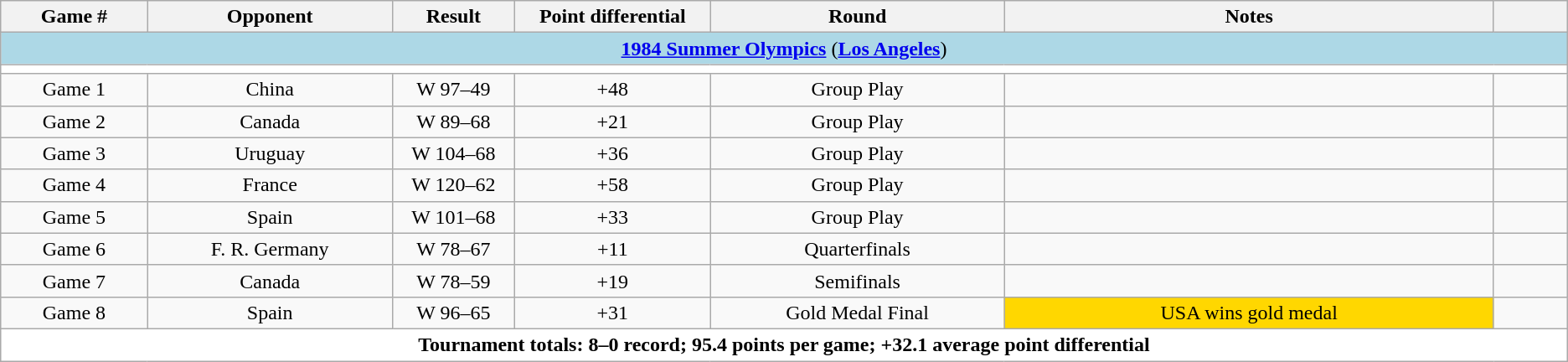<table class="wikitable">
<tr>
<th width=6%>Game #</th>
<th width=10%>Opponent</th>
<th width=05%>Result</th>
<th width=8%>Point differential</th>
<th width=12%>Round</th>
<th width=20%>Notes</th>
<th width=3%></th>
</tr>
<tr>
<td colspan="7"  style="text-align:center; background:lightblue;"><span><strong><a href='#'>1984 Summer Olympics</a></strong> (<strong><a href='#'>Los Angeles</a></strong>)</span></td>
</tr>
<tr>
<td colspan="7"  style="text-align:center; background:white;"></td>
</tr>
<tr>
<td align=center>Game 1</td>
<td align=center>China</td>
<td align=center>W 97–49</td>
<td align=center>+48</td>
<td align=center>Group Play</td>
<td align=center></td>
<td align=center></td>
</tr>
<tr>
<td align=center>Game 2</td>
<td align=center>Canada</td>
<td align=center>W 89–68</td>
<td align=center>+21</td>
<td align=center>Group Play</td>
<td align=center></td>
<td align=center></td>
</tr>
<tr>
<td align=center>Game 3</td>
<td align=center>Uruguay</td>
<td align=center>W 104–68</td>
<td align=center>+36</td>
<td align=center>Group Play</td>
<td align=center></td>
<td align=center></td>
</tr>
<tr>
<td align=center>Game 4</td>
<td align=center>France</td>
<td align=center>W 120–62</td>
<td align=center>+58</td>
<td align=center>Group Play</td>
<td align=center></td>
<td align=center></td>
</tr>
<tr>
<td align=center>Game 5</td>
<td align=center>Spain</td>
<td align=center>W 101–68</td>
<td align=center>+33</td>
<td align=center>Group Play</td>
<td align=center></td>
<td align=center></td>
</tr>
<tr>
<td align=center>Game 6</td>
<td align=center>F. R. Germany</td>
<td align=center>W 78–67</td>
<td align=center>+11</td>
<td align=center>Quarterfinals</td>
<td align=center></td>
<td align=center></td>
</tr>
<tr>
<td align=center>Game 7</td>
<td align=center>Canada</td>
<td align=center>W 78–59</td>
<td align=center>+19</td>
<td align=center>Semifinals</td>
<td align=center></td>
<td align=center></td>
</tr>
<tr>
<td align=center>Game 8</td>
<td align=center>Spain</td>
<td align=center>W 96–65</td>
<td align=center>+31</td>
<td align=center>Gold Medal Final</td>
<td style="text-align:center; background:gold;">USA wins gold medal </td>
<td align=center></td>
</tr>
<tr>
<td colspan="7"  style="text-align:center; background:white;"><span><strong>Tournament totals: 8–0 record; 95.4 points per game; +32.1 average point differential</strong></span></td>
</tr>
</table>
